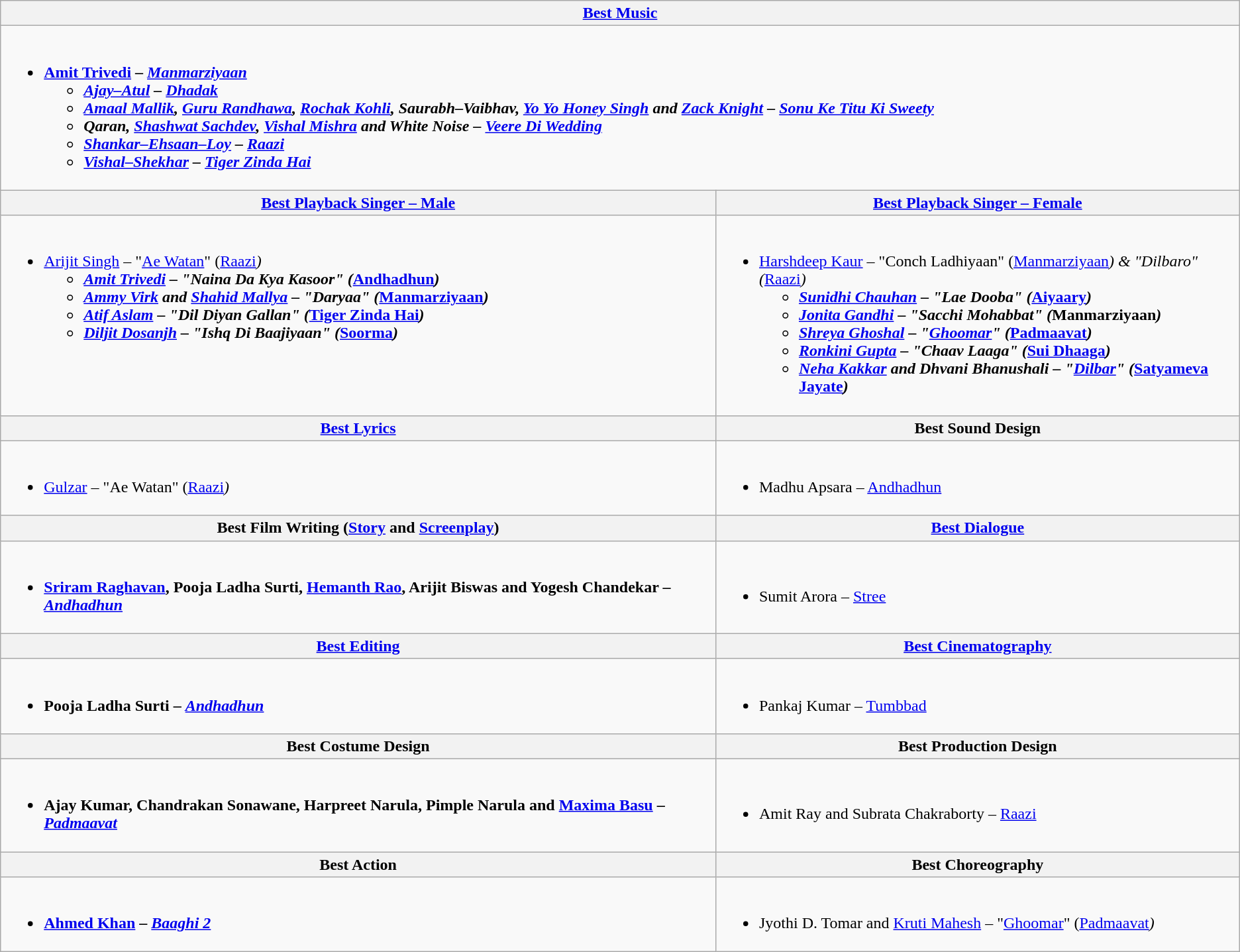<table class="wikitable">
<tr>
<th colspan=2><a href='#'>Best Music</a></th>
</tr>
<tr>
<td colspan=2><br><ul><li><strong><a href='#'>Amit Trivedi</a> – <em><a href='#'>Manmarziyaan</a><strong><em><ul><li><a href='#'>Ajay–Atul</a> – </em><a href='#'>Dhadak</a><em></li><li><a href='#'>Amaal Mallik</a>, <a href='#'>Guru Randhawa</a>, <a href='#'>Rochak Kohli</a>, Saurabh–Vaibhav, <a href='#'>Yo Yo Honey Singh</a> and <a href='#'>Zack Knight</a> – </em><a href='#'>Sonu Ke Titu Ki Sweety</a><em></li><li>Qaran, <a href='#'>Shashwat Sachdev</a>, <a href='#'>Vishal Mishra</a> and White Noise – </em><a href='#'>Veere Di Wedding</a><em></li><li><a href='#'>Shankar–Ehsaan–Loy</a> – </em><a href='#'>Raazi</a><em></li><li><a href='#'>Vishal–Shekhar</a> – </em><a href='#'>Tiger Zinda Hai</a><em></li></ul></li></ul></td>
</tr>
<tr>
<th><a href='#'>Best Playback Singer – Male</a></th>
<th><a href='#'>Best Playback Singer – Female</a></th>
</tr>
<tr>
<td valign="top"><br><ul><li></strong><a href='#'>Arijit Singh</a> – "<a href='#'>Ae Watan</a>" (</em><a href='#'>Raazi</a><em>)<strong><ul><li><a href='#'>Amit Trivedi</a> – "Naina Da Kya Kasoor" (</em><a href='#'>Andhadhun</a><em>)</li><li><a href='#'>Ammy Virk</a> and <a href='#'>Shahid Mallya</a> – "Daryaa" (</em><a href='#'>Manmarziyaan</a><em>)</li><li><a href='#'>Atif Aslam</a> – "Dil Diyan Gallan" (</em><a href='#'>Tiger Zinda Hai</a><em>)</li><li><a href='#'>Diljit Dosanjh</a> – "Ishq Di Baajiyaan" (</em><a href='#'>Soorma</a><em>)</li></ul></li></ul></td>
<td valign="top"><br><ul><li></strong><a href='#'>Harshdeep Kaur</a> – "Conch Ladhiyaan" (</em><a href='#'>Manmarziyaan</a><em>) & "Dilbaro" (</em><a href='#'>Raazi</a><em>)<strong><ul><li><a href='#'>Sunidhi Chauhan</a> – "Lae Dooba" (</em><a href='#'>Aiyaary</a><em>)</li><li><a href='#'>Jonita Gandhi</a> – "Sacchi Mohabbat" (</em>Manmarziyaan<em>)</li><li><a href='#'>Shreya Ghoshal</a> – "<a href='#'>Ghoomar</a>" (</em><a href='#'>Padmaavat</a><em>)</li><li><a href='#'>Ronkini Gupta</a> – "Chaav Laaga" (</em><a href='#'>Sui Dhaaga</a><em>)</li><li><a href='#'>Neha Kakkar</a> and Dhvani Bhanushali – "<a href='#'>Dilbar</a>" (</em><a href='#'>Satyameva Jayate</a><em>)</li></ul></li></ul></td>
</tr>
<tr>
<th><a href='#'>Best Lyrics</a></th>
<th>Best Sound Design</th>
</tr>
<tr>
<td valign="top"><br><ul><li></strong><a href='#'>Gulzar</a> – "Ae Watan" (</em><a href='#'>Raazi</a><em>)<strong></li></ul></td>
<td><br><ul><li></strong>Madhu Apsara – </em><a href='#'>Andhadhun</a></em></strong></li></ul></td>
</tr>
<tr>
<th>Best Film Writing (<a href='#'>Story</a> and <a href='#'>Screenplay</a>)</th>
<th><a href='#'>Best Dialogue</a></th>
</tr>
<tr>
<td><br><ul><li><strong><a href='#'>Sriram Raghavan</a>, Pooja Ladha Surti, <a href='#'>Hemanth Rao</a>, Arijit Biswas and Yogesh Chandekar – <em><a href='#'>Andhadhun</a><strong><em></li></ul></td>
<td><br><ul><li></strong>Sumit Arora – </em><a href='#'>Stree</a></em></strong></li></ul></td>
</tr>
<tr>
<th><a href='#'>Best Editing</a></th>
<th><a href='#'>Best Cinematography</a></th>
</tr>
<tr>
<td><br><ul><li><strong>Pooja Ladha Surti – <em><a href='#'>Andhadhun</a><strong><em></li></ul></td>
<td><br><ul><li></strong>Pankaj Kumar – </em><a href='#'>Tumbbad</a></em></strong></li></ul></td>
</tr>
<tr>
<th>Best Costume Design</th>
<th>Best Production Design</th>
</tr>
<tr>
<td><br><ul><li><strong>Ajay Kumar, Chandrakan Sonawane, Harpreet Narula, Pimple Narula and <a href='#'>Maxima Basu</a> – <em><a href='#'>Padmaavat</a><strong><em></li></ul></td>
<td><br><ul><li></strong>Amit Ray and Subrata Chakraborty – </em><a href='#'>Raazi</a></em></strong></li></ul></td>
</tr>
<tr>
<th>Best Action</th>
<th>Best Choreography</th>
</tr>
<tr>
<td><br><ul><li><strong><a href='#'>Ahmed Khan</a> – <em><a href='#'>Baaghi 2</a><strong><em></li></ul></td>
<td><br><ul><li></strong>Jyothi D. Tomar and <a href='#'>Kruti Mahesh</a> – "<a href='#'>Ghoomar</a>" (</em><a href='#'>Padmaavat</a><em>)<strong></li></ul></td>
</tr>
</table>
